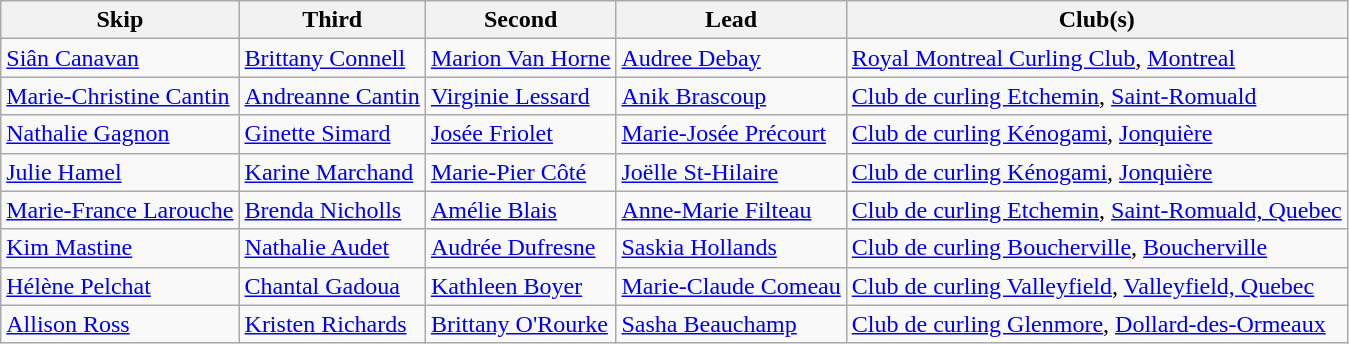<table class="wikitable" border="1">
<tr>
<th>Skip</th>
<th>Third</th>
<th>Second</th>
<th>Lead</th>
<th>Club(s)</th>
</tr>
<tr>
<td><a href='#'>Siân Canavan</a></td>
<td><a href='#'>Brittany Connell</a></td>
<td><a href='#'>Marion Van Horne</a></td>
<td><a href='#'>Audree Debay</a></td>
<td><a href='#'>Royal Montreal Curling Club</a>, <a href='#'>Montreal</a></td>
</tr>
<tr>
<td><a href='#'>Marie-Christine Cantin</a></td>
<td><a href='#'>Andreanne Cantin</a></td>
<td><a href='#'>Virginie Lessard</a></td>
<td><a href='#'>Anik Brascoup</a></td>
<td><a href='#'>Club de curling Etchemin</a>, <a href='#'>Saint-Romuald</a></td>
</tr>
<tr>
<td><a href='#'>Nathalie Gagnon</a></td>
<td><a href='#'>Ginette Simard</a></td>
<td><a href='#'>Josée Friolet</a></td>
<td><a href='#'>Marie-Josée Précourt</a></td>
<td><a href='#'>Club de curling Kénogami</a>, <a href='#'>Jonquière</a></td>
</tr>
<tr>
<td><a href='#'>Julie Hamel</a></td>
<td><a href='#'>Karine Marchand</a></td>
<td><a href='#'>Marie-Pier Côté</a></td>
<td><a href='#'>Joëlle St-Hilaire</a></td>
<td><a href='#'>Club de curling Kénogami</a>, <a href='#'>Jonquière</a></td>
</tr>
<tr>
<td><a href='#'>Marie-France Larouche</a></td>
<td><a href='#'>Brenda Nicholls</a></td>
<td><a href='#'>Amélie Blais</a></td>
<td><a href='#'>Anne-Marie Filteau</a></td>
<td><a href='#'>Club de curling Etchemin</a>, <a href='#'>Saint-Romuald, Quebec</a></td>
</tr>
<tr>
<td><a href='#'>Kim Mastine</a></td>
<td><a href='#'>Nathalie Audet</a></td>
<td><a href='#'>Audrée Dufresne</a></td>
<td><a href='#'>Saskia Hollands</a></td>
<td><a href='#'>Club de curling Boucherville</a>, <a href='#'>Boucherville</a></td>
</tr>
<tr>
<td><a href='#'>Hélène Pelchat</a></td>
<td><a href='#'>Chantal Gadoua</a></td>
<td><a href='#'>Kathleen Boyer</a></td>
<td><a href='#'>Marie-Claude Comeau</a></td>
<td><a href='#'>Club de curling Valleyfield</a>, <a href='#'>Valleyfield, Quebec</a></td>
</tr>
<tr>
<td><a href='#'>Allison Ross</a></td>
<td><a href='#'>Kristen Richards</a></td>
<td><a href='#'>Brittany O'Rourke</a></td>
<td><a href='#'>Sasha Beauchamp</a></td>
<td><a href='#'>Club de curling Glenmore</a>, <a href='#'>Dollard-des-Ormeaux</a></td>
</tr>
</table>
